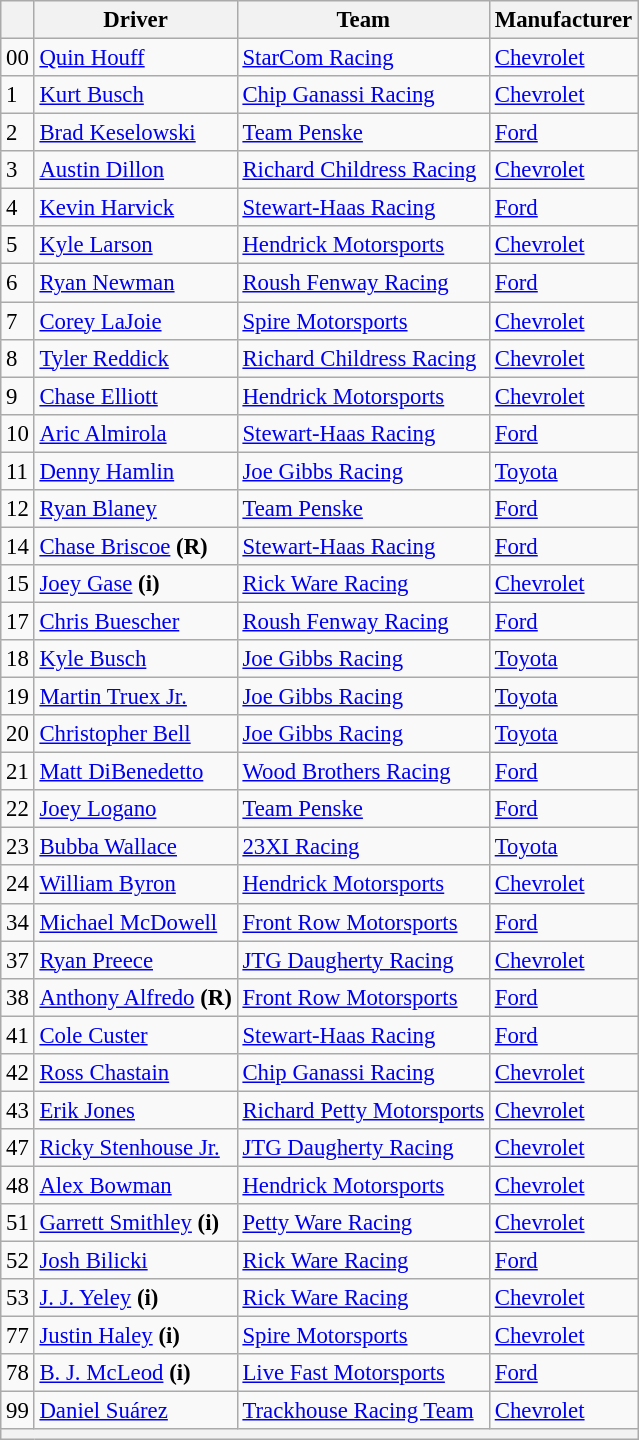<table class="wikitable" style="font-size:95%">
<tr>
<th></th>
<th>Driver</th>
<th>Team</th>
<th>Manufacturer</th>
</tr>
<tr>
<td>00</td>
<td><a href='#'>Quin Houff</a></td>
<td><a href='#'>StarCom Racing</a></td>
<td><a href='#'>Chevrolet</a></td>
</tr>
<tr>
<td>1</td>
<td><a href='#'>Kurt Busch</a></td>
<td><a href='#'>Chip Ganassi Racing</a></td>
<td><a href='#'>Chevrolet</a></td>
</tr>
<tr>
<td>2</td>
<td><a href='#'>Brad Keselowski</a></td>
<td><a href='#'>Team Penske</a></td>
<td><a href='#'>Ford</a></td>
</tr>
<tr>
<td>3</td>
<td><a href='#'>Austin Dillon</a></td>
<td><a href='#'>Richard Childress Racing</a></td>
<td><a href='#'>Chevrolet</a></td>
</tr>
<tr>
<td>4</td>
<td><a href='#'>Kevin Harvick</a></td>
<td><a href='#'>Stewart-Haas Racing</a></td>
<td><a href='#'>Ford</a></td>
</tr>
<tr>
<td>5</td>
<td><a href='#'>Kyle Larson</a></td>
<td><a href='#'>Hendrick Motorsports</a></td>
<td><a href='#'>Chevrolet</a></td>
</tr>
<tr>
<td>6</td>
<td><a href='#'>Ryan Newman</a></td>
<td><a href='#'>Roush Fenway Racing</a></td>
<td><a href='#'>Ford</a></td>
</tr>
<tr>
<td>7</td>
<td><a href='#'>Corey LaJoie</a></td>
<td><a href='#'>Spire Motorsports</a></td>
<td><a href='#'>Chevrolet</a></td>
</tr>
<tr>
<td>8</td>
<td><a href='#'>Tyler Reddick</a></td>
<td><a href='#'>Richard Childress Racing</a></td>
<td><a href='#'>Chevrolet</a></td>
</tr>
<tr>
<td>9</td>
<td><a href='#'>Chase Elliott</a></td>
<td><a href='#'>Hendrick Motorsports</a></td>
<td><a href='#'>Chevrolet</a></td>
</tr>
<tr>
<td>10</td>
<td><a href='#'>Aric Almirola</a></td>
<td><a href='#'>Stewart-Haas Racing</a></td>
<td><a href='#'>Ford</a></td>
</tr>
<tr>
<td>11</td>
<td><a href='#'>Denny Hamlin</a></td>
<td><a href='#'>Joe Gibbs Racing</a></td>
<td><a href='#'>Toyota</a></td>
</tr>
<tr>
<td>12</td>
<td><a href='#'>Ryan Blaney</a></td>
<td><a href='#'>Team Penske</a></td>
<td><a href='#'>Ford</a></td>
</tr>
<tr>
<td>14</td>
<td><a href='#'>Chase Briscoe</a> <strong>(R)</strong></td>
<td><a href='#'>Stewart-Haas Racing</a></td>
<td><a href='#'>Ford</a></td>
</tr>
<tr>
<td>15</td>
<td><a href='#'>Joey Gase</a> <strong>(i)</strong></td>
<td><a href='#'>Rick Ware Racing</a></td>
<td><a href='#'>Chevrolet</a></td>
</tr>
<tr>
<td>17</td>
<td><a href='#'>Chris Buescher</a></td>
<td><a href='#'>Roush Fenway Racing</a></td>
<td><a href='#'>Ford</a></td>
</tr>
<tr>
<td>18</td>
<td><a href='#'>Kyle Busch</a></td>
<td><a href='#'>Joe Gibbs Racing</a></td>
<td><a href='#'>Toyota</a></td>
</tr>
<tr>
<td>19</td>
<td><a href='#'>Martin Truex Jr.</a></td>
<td><a href='#'>Joe Gibbs Racing</a></td>
<td><a href='#'>Toyota</a></td>
</tr>
<tr>
<td>20</td>
<td><a href='#'>Christopher Bell</a></td>
<td><a href='#'>Joe Gibbs Racing</a></td>
<td><a href='#'>Toyota</a></td>
</tr>
<tr>
<td>21</td>
<td><a href='#'>Matt DiBenedetto</a></td>
<td><a href='#'>Wood Brothers Racing</a></td>
<td><a href='#'>Ford</a></td>
</tr>
<tr>
<td>22</td>
<td><a href='#'>Joey Logano</a></td>
<td><a href='#'>Team Penske</a></td>
<td><a href='#'>Ford</a></td>
</tr>
<tr>
<td>23</td>
<td><a href='#'>Bubba Wallace</a></td>
<td><a href='#'>23XI Racing</a></td>
<td><a href='#'>Toyota</a></td>
</tr>
<tr>
<td>24</td>
<td><a href='#'>William Byron</a></td>
<td><a href='#'>Hendrick Motorsports</a></td>
<td><a href='#'>Chevrolet</a></td>
</tr>
<tr>
<td>34</td>
<td><a href='#'>Michael McDowell</a></td>
<td><a href='#'>Front Row Motorsports</a></td>
<td><a href='#'>Ford</a></td>
</tr>
<tr>
<td>37</td>
<td><a href='#'>Ryan Preece</a></td>
<td><a href='#'>JTG Daugherty Racing</a></td>
<td><a href='#'>Chevrolet</a></td>
</tr>
<tr>
<td>38</td>
<td><a href='#'>Anthony Alfredo</a> <strong>(R)</strong></td>
<td><a href='#'>Front Row Motorsports</a></td>
<td><a href='#'>Ford</a></td>
</tr>
<tr>
<td>41</td>
<td><a href='#'>Cole Custer</a></td>
<td><a href='#'>Stewart-Haas Racing</a></td>
<td><a href='#'>Ford</a></td>
</tr>
<tr>
<td>42</td>
<td><a href='#'>Ross Chastain</a></td>
<td><a href='#'>Chip Ganassi Racing</a></td>
<td><a href='#'>Chevrolet</a></td>
</tr>
<tr>
<td>43</td>
<td><a href='#'>Erik Jones</a></td>
<td><a href='#'>Richard Petty Motorsports</a></td>
<td><a href='#'>Chevrolet</a></td>
</tr>
<tr>
<td>47</td>
<td><a href='#'>Ricky Stenhouse Jr.</a></td>
<td><a href='#'>JTG Daugherty Racing</a></td>
<td><a href='#'>Chevrolet</a></td>
</tr>
<tr>
<td>48</td>
<td><a href='#'>Alex Bowman</a></td>
<td><a href='#'>Hendrick Motorsports</a></td>
<td><a href='#'>Chevrolet</a></td>
</tr>
<tr>
<td>51</td>
<td><a href='#'>Garrett Smithley</a> <strong>(i)</strong></td>
<td><a href='#'>Petty Ware Racing</a></td>
<td><a href='#'>Chevrolet</a></td>
</tr>
<tr>
<td>52</td>
<td><a href='#'>Josh Bilicki</a></td>
<td><a href='#'>Rick Ware Racing</a></td>
<td><a href='#'>Ford</a></td>
</tr>
<tr>
<td>53</td>
<td><a href='#'>J. J. Yeley</a> <strong>(i)</strong></td>
<td><a href='#'>Rick Ware Racing</a></td>
<td><a href='#'>Chevrolet</a></td>
</tr>
<tr>
<td>77</td>
<td><a href='#'>Justin Haley</a> <strong>(i)</strong></td>
<td><a href='#'>Spire Motorsports</a></td>
<td><a href='#'>Chevrolet</a></td>
</tr>
<tr>
<td>78</td>
<td><a href='#'>B. J. McLeod</a> <strong>(i)</strong></td>
<td><a href='#'>Live Fast Motorsports</a></td>
<td><a href='#'>Ford</a></td>
</tr>
<tr>
<td>99</td>
<td><a href='#'>Daniel Suárez</a></td>
<td><a href='#'>Trackhouse Racing Team</a></td>
<td><a href='#'>Chevrolet</a></td>
</tr>
<tr>
<th colspan="4"></th>
</tr>
</table>
